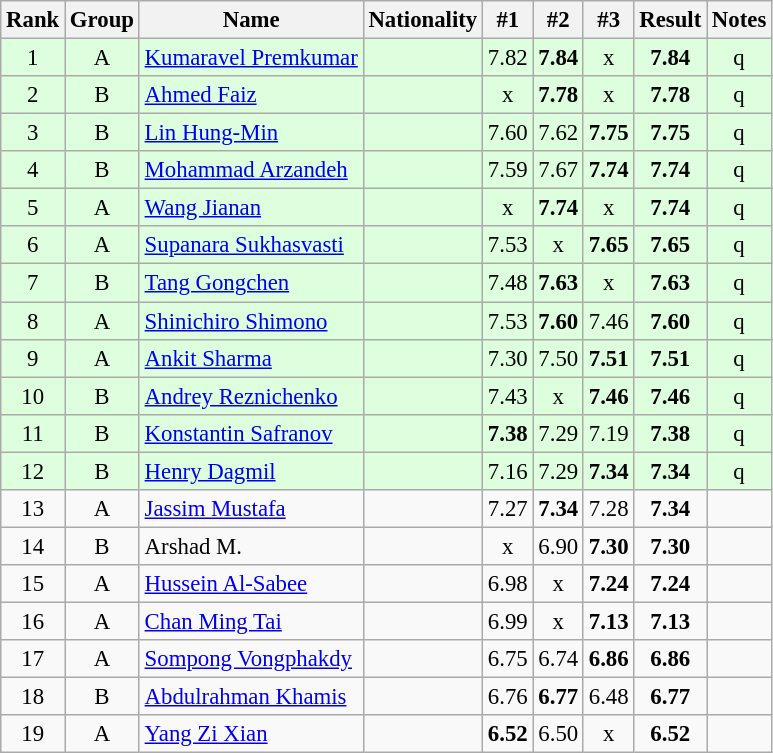<table class="wikitable sortable" style="text-align:center;font-size:95%">
<tr>
<th>Rank</th>
<th>Group</th>
<th>Name</th>
<th>Nationality</th>
<th>#1</th>
<th>#2</th>
<th>#3</th>
<th>Result</th>
<th>Notes</th>
</tr>
<tr bgcolor=ddffdd>
<td>1</td>
<td>A</td>
<td align=left><a href='#'>Kumaravel Premkumar</a></td>
<td align=left></td>
<td>7.82</td>
<td><strong>7.84</strong></td>
<td>x</td>
<td><strong>7.84</strong></td>
<td>q</td>
</tr>
<tr bgcolor=ddffdd>
<td>2</td>
<td>B</td>
<td align=left><a href='#'>Ahmed Faiz</a></td>
<td align=left></td>
<td>x</td>
<td><strong>7.78</strong></td>
<td>x</td>
<td><strong>7.78</strong></td>
<td>q</td>
</tr>
<tr bgcolor=ddffdd>
<td>3</td>
<td>B</td>
<td align=left><a href='#'>Lin Hung-Min</a></td>
<td align=left></td>
<td>7.60</td>
<td>7.62</td>
<td><strong>7.75</strong></td>
<td><strong>7.75</strong></td>
<td>q</td>
</tr>
<tr bgcolor=ddffdd>
<td>4</td>
<td>B</td>
<td align=left><a href='#'>Mohammad Arzandeh</a></td>
<td align=left></td>
<td>7.59</td>
<td>7.67</td>
<td><strong>7.74</strong></td>
<td><strong>7.74</strong></td>
<td>q</td>
</tr>
<tr bgcolor=ddffdd>
<td>5</td>
<td>A</td>
<td align=left><a href='#'>Wang Jianan</a></td>
<td align=left></td>
<td>x</td>
<td><strong>7.74</strong></td>
<td>x</td>
<td><strong>7.74</strong></td>
<td>q</td>
</tr>
<tr bgcolor=ddffdd>
<td>6</td>
<td>A</td>
<td align=left><a href='#'>Supanara Sukhasvasti</a></td>
<td align=left></td>
<td>7.53</td>
<td>x</td>
<td><strong>7.65</strong></td>
<td><strong>7.65</strong></td>
<td>q</td>
</tr>
<tr bgcolor=ddffdd>
<td>7</td>
<td>B</td>
<td align=left><a href='#'>Tang Gongchen</a></td>
<td align=left></td>
<td>7.48</td>
<td><strong>7.63</strong></td>
<td>x</td>
<td><strong>7.63</strong></td>
<td>q</td>
</tr>
<tr bgcolor=ddffdd>
<td>8</td>
<td>A</td>
<td align=left><a href='#'>Shinichiro Shimono</a></td>
<td align=left></td>
<td>7.53</td>
<td><strong>7.60</strong></td>
<td>7.46</td>
<td><strong>7.60</strong></td>
<td>q</td>
</tr>
<tr bgcolor=ddffdd>
<td>9</td>
<td>A</td>
<td align=left><a href='#'>Ankit Sharma</a></td>
<td align=left></td>
<td>7.30</td>
<td>7.50</td>
<td><strong>7.51</strong></td>
<td><strong>7.51</strong></td>
<td>q</td>
</tr>
<tr bgcolor=ddffdd>
<td>10</td>
<td>B</td>
<td align=left><a href='#'>Andrey Reznichenko</a></td>
<td align=left></td>
<td>7.43</td>
<td>x</td>
<td><strong>7.46</strong></td>
<td><strong>7.46</strong></td>
<td>q</td>
</tr>
<tr bgcolor=ddffdd>
<td>11</td>
<td>B</td>
<td align=left><a href='#'>Konstantin Safranov</a></td>
<td align=left></td>
<td><strong>7.38</strong></td>
<td>7.29</td>
<td>7.19</td>
<td><strong>7.38</strong></td>
<td>q</td>
</tr>
<tr bgcolor=ddffdd>
<td>12</td>
<td>B</td>
<td align=left><a href='#'>Henry Dagmil</a></td>
<td align=left></td>
<td>7.16</td>
<td>7.29</td>
<td><strong>7.34</strong></td>
<td><strong>7.34</strong></td>
<td>q</td>
</tr>
<tr>
<td>13</td>
<td>A</td>
<td align=left><a href='#'>Jassim Mustafa</a></td>
<td align=left></td>
<td>7.27</td>
<td><strong>7.34</strong></td>
<td>7.28</td>
<td><strong>7.34</strong></td>
<td></td>
</tr>
<tr>
<td>14</td>
<td>B</td>
<td align=left>Arshad M.</td>
<td align=left></td>
<td>x</td>
<td>6.90</td>
<td><strong>7.30</strong></td>
<td><strong>7.30</strong></td>
<td></td>
</tr>
<tr>
<td>15</td>
<td>A</td>
<td align=left><a href='#'>Hussein Al-Sabee</a></td>
<td align=left></td>
<td>6.98</td>
<td>x</td>
<td><strong>7.24</strong></td>
<td><strong>7.24</strong></td>
<td></td>
</tr>
<tr>
<td>16</td>
<td>A</td>
<td align=left><a href='#'>Chan Ming Tai</a></td>
<td align=left></td>
<td>6.99</td>
<td>x</td>
<td><strong>7.13</strong></td>
<td><strong>7.13</strong></td>
<td></td>
</tr>
<tr>
<td>17</td>
<td>A</td>
<td align=left><a href='#'>Sompong Vongphakdy</a></td>
<td align=left></td>
<td>6.75</td>
<td>6.74</td>
<td><strong>6.86</strong></td>
<td><strong>6.86</strong></td>
<td></td>
</tr>
<tr>
<td>18</td>
<td>B</td>
<td align=left><a href='#'>Abdulrahman Khamis</a></td>
<td align=left></td>
<td>6.76</td>
<td><strong>6.77</strong></td>
<td>6.48</td>
<td><strong>6.77</strong></td>
<td></td>
</tr>
<tr>
<td>19</td>
<td>A</td>
<td align=left><a href='#'>Yang Zi Xian</a></td>
<td align=left></td>
<td><strong>6.52</strong></td>
<td>6.50</td>
<td>x</td>
<td><strong>6.52</strong></td>
<td></td>
</tr>
</table>
